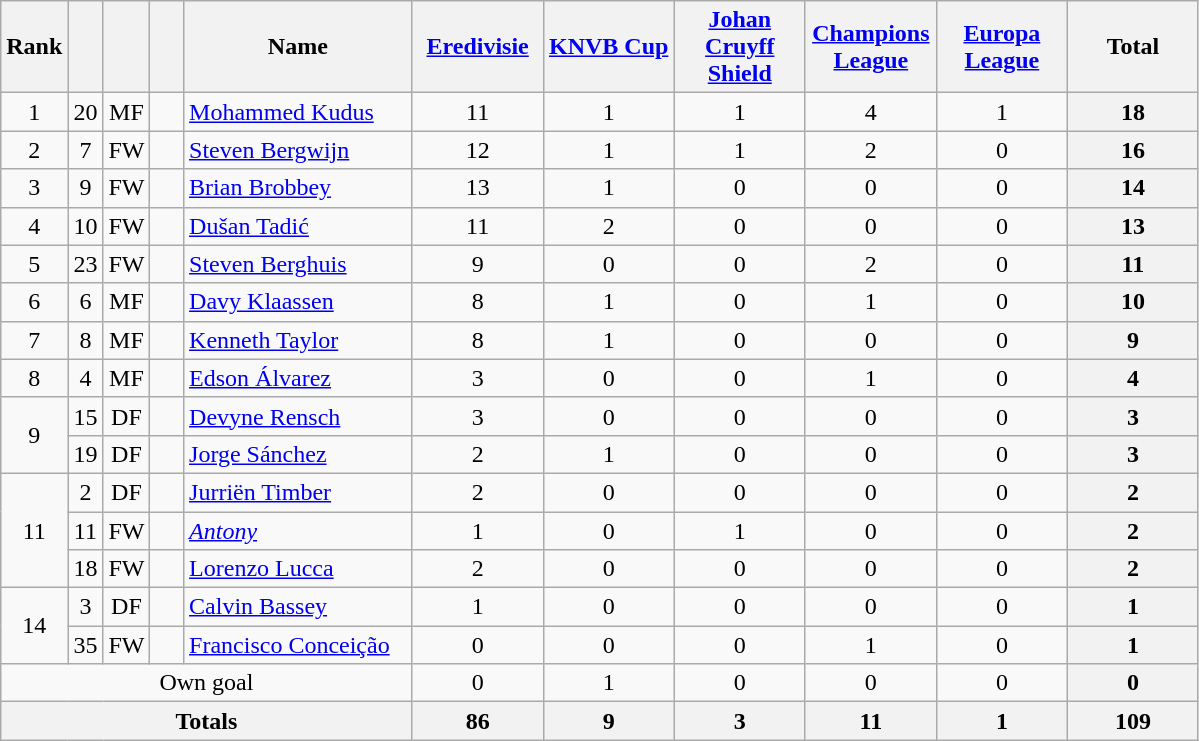<table class="wikitable sortable" style="text-align:center;">
<tr>
<th style="width:15px;">Rank</th>
<th style="width:15px;"></th>
<th style="width:15px;"></th>
<th style="width:15px;"></th>
<th style="width:145px;">Name</th>
<th style="width:80px;"><a href='#'>Eredivisie</a></th>
<th style="width:80px;"><a href='#'>KNVB Cup</a></th>
<th style="width:80px;"><a href='#'>Johan Cruyff Shield</a></th>
<th style="width:80px;"><a href='#'>Champions League</a></th>
<th style="width:80px;"><a href='#'>Europa League</a></th>
<th style="width:80px;">Total</th>
</tr>
<tr>
<td rowspan=1>1</td>
<td>20</td>
<td>MF</td>
<td></td>
<td align=left><a href='#'>Mohammed Kudus</a></td>
<td>11</td>
<td>1</td>
<td>1</td>
<td>4</td>
<td>1</td>
<th>18</th>
</tr>
<tr>
<td rowspan=1>2</td>
<td>7</td>
<td>FW</td>
<td></td>
<td align=left><a href='#'>Steven Bergwijn</a></td>
<td>12</td>
<td>1</td>
<td>1</td>
<td>2</td>
<td>0</td>
<th>16</th>
</tr>
<tr>
<td rowspan=1>3</td>
<td>9</td>
<td>FW</td>
<td></td>
<td align=left><a href='#'>Brian Brobbey</a></td>
<td>13</td>
<td>1</td>
<td>0</td>
<td>0</td>
<td>0</td>
<th>14</th>
</tr>
<tr>
<td rowspan=1>4</td>
<td>10</td>
<td>FW</td>
<td></td>
<td align=left><a href='#'>Dušan Tadić</a></td>
<td>11</td>
<td>2</td>
<td>0</td>
<td>0</td>
<td>0</td>
<th>13</th>
</tr>
<tr>
<td rowspan=1>5</td>
<td>23</td>
<td>FW</td>
<td></td>
<td align=left><a href='#'>Steven Berghuis</a></td>
<td>9</td>
<td>0</td>
<td>0</td>
<td>2</td>
<td>0</td>
<th>11</th>
</tr>
<tr>
<td rowspan=1>6</td>
<td>6</td>
<td>MF</td>
<td></td>
<td align=left><a href='#'>Davy Klaassen</a></td>
<td>8</td>
<td>1</td>
<td>0</td>
<td>1</td>
<td>0</td>
<th>10</th>
</tr>
<tr>
<td rowspan=1>7</td>
<td>8</td>
<td>MF</td>
<td></td>
<td align=left><a href='#'>Kenneth Taylor</a></td>
<td>8</td>
<td>1</td>
<td>0</td>
<td>0</td>
<td>0</td>
<th>9</th>
</tr>
<tr>
<td rowspan=1>8</td>
<td>4</td>
<td>MF</td>
<td></td>
<td align=left><a href='#'>Edson Álvarez</a></td>
<td>3</td>
<td>0</td>
<td>0</td>
<td>1</td>
<td>0</td>
<th>4</th>
</tr>
<tr>
<td rowspan=2>9</td>
<td>15</td>
<td>DF</td>
<td></td>
<td align=left><a href='#'>Devyne Rensch</a></td>
<td>3</td>
<td>0</td>
<td>0</td>
<td>0</td>
<td>0</td>
<th>3</th>
</tr>
<tr>
<td>19</td>
<td>DF</td>
<td></td>
<td align=left><a href='#'>Jorge Sánchez</a></td>
<td>2</td>
<td>1</td>
<td>0</td>
<td>0</td>
<td>0</td>
<th>3</th>
</tr>
<tr>
<td rowspan=3>11</td>
<td>2</td>
<td>DF</td>
<td></td>
<td align=left><a href='#'>Jurriën Timber</a></td>
<td>2</td>
<td>0</td>
<td>0</td>
<td>0</td>
<td>0</td>
<th>2</th>
</tr>
<tr>
<td>11</td>
<td>FW</td>
<td></td>
<td align=left><em><a href='#'>Antony</a></em></td>
<td>1</td>
<td>0</td>
<td>1</td>
<td>0</td>
<td>0</td>
<th>2</th>
</tr>
<tr>
<td>18</td>
<td>FW</td>
<td></td>
<td align=left><a href='#'>Lorenzo Lucca</a></td>
<td>2</td>
<td>0</td>
<td>0</td>
<td>0</td>
<td>0</td>
<th>2</th>
</tr>
<tr>
<td rowspan=2>14</td>
<td>3</td>
<td>DF</td>
<td></td>
<td align=left><a href='#'>Calvin Bassey</a></td>
<td>1</td>
<td>0</td>
<td>0</td>
<td>0</td>
<td>0</td>
<th>1</th>
</tr>
<tr>
<td>35</td>
<td>FW</td>
<td></td>
<td align=left><a href='#'>Francisco Conceição</a></td>
<td>0</td>
<td>0</td>
<td>0</td>
<td>1</td>
<td>0</td>
<th>1</th>
</tr>
<tr>
<td colspan=5>Own goal</td>
<td>0</td>
<td>1</td>
<td>0</td>
<td>0</td>
<td>0</td>
<th>0</th>
</tr>
<tr>
<th colspan=5>Totals</th>
<th>86</th>
<th>9</th>
<th>3</th>
<th>11</th>
<th>1</th>
<th>109</th>
</tr>
</table>
